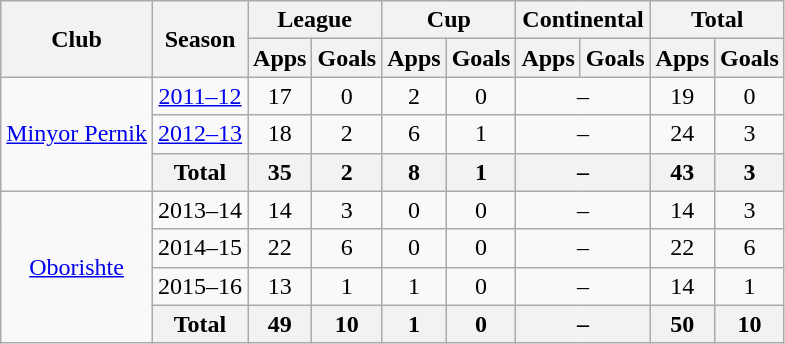<table class="wikitable" style="text-align:center">
<tr>
<th rowspan="2">Club</th>
<th rowspan="2">Season</th>
<th colspan="2">League</th>
<th colspan="2">Cup</th>
<th colspan="2">Continental</th>
<th colspan="2">Total</th>
</tr>
<tr>
<th>Apps</th>
<th>Goals</th>
<th>Apps</th>
<th>Goals</th>
<th>Apps</th>
<th>Goals</th>
<th>Apps</th>
<th>Goals</th>
</tr>
<tr>
<td rowspan="3"><a href='#'>Minyor Pernik</a></td>
<td><a href='#'>2011–12</a></td>
<td>17</td>
<td>0</td>
<td>2</td>
<td>0</td>
<td colspan="2">–</td>
<td>19</td>
<td>0</td>
</tr>
<tr>
<td><a href='#'>2012–13</a></td>
<td>18</td>
<td>2</td>
<td>6</td>
<td>1</td>
<td colspan="2">–</td>
<td>24</td>
<td>3</td>
</tr>
<tr>
<th>Total</th>
<th>35</th>
<th>2</th>
<th>8</th>
<th>1</th>
<th colspan="2">–</th>
<th>43</th>
<th>3</th>
</tr>
<tr>
<td rowspan="4"><a href='#'>Oborishte</a></td>
<td>2013–14</td>
<td>14</td>
<td>3</td>
<td>0</td>
<td>0</td>
<td colspan="2">–</td>
<td>14</td>
<td>3</td>
</tr>
<tr>
<td>2014–15</td>
<td>22</td>
<td>6</td>
<td>0</td>
<td>0</td>
<td colspan="2">–</td>
<td>22</td>
<td>6</td>
</tr>
<tr>
<td>2015–16</td>
<td>13</td>
<td>1</td>
<td>1</td>
<td>0</td>
<td colspan="2">–</td>
<td>14</td>
<td>1</td>
</tr>
<tr>
<th>Total</th>
<th>49</th>
<th>10</th>
<th>1</th>
<th>0</th>
<th colspan="2">–</th>
<th>50</th>
<th>10</th>
</tr>
</table>
